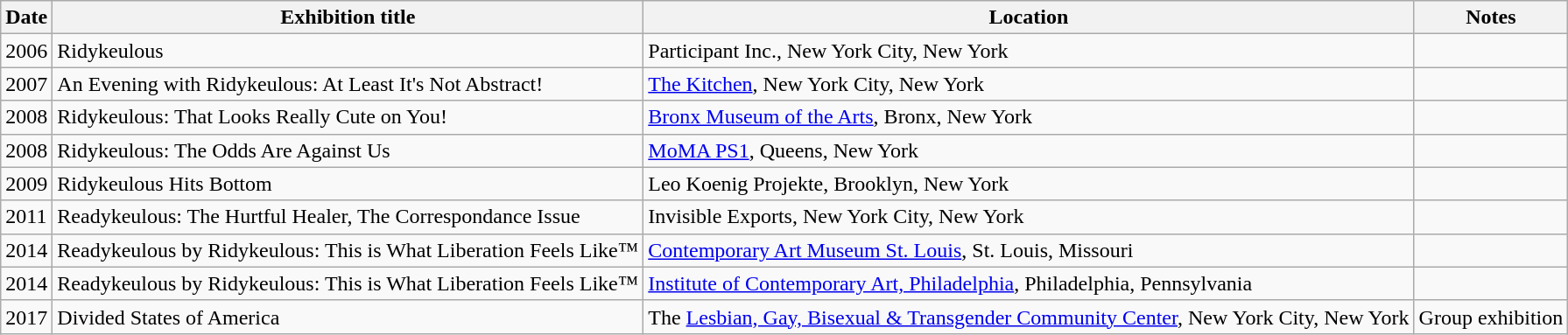<table class="wikitable sortable">
<tr>
<th>Date</th>
<th>Exhibition title</th>
<th>Location</th>
<th>Notes</th>
</tr>
<tr>
<td>2006</td>
<td>Ridykeulous</td>
<td>Participant Inc., New York City, New York</td>
<td></td>
</tr>
<tr>
<td>2007</td>
<td>An Evening with Ridykeulous: At Least It's Not Abstract!</td>
<td><a href='#'>The Kitchen</a>, New York City, New York</td>
<td></td>
</tr>
<tr>
<td>2008</td>
<td>Ridykeulous: That Looks Really Cute on You!</td>
<td><a href='#'>Bronx Museum of the Arts</a>, Bronx, New York</td>
<td></td>
</tr>
<tr>
<td>2008</td>
<td>Ridykeulous: The Odds Are Against Us</td>
<td><a href='#'>MoMA PS1</a>, Queens, New York</td>
<td></td>
</tr>
<tr>
<td>2009</td>
<td>Ridykeulous Hits Bottom</td>
<td>Leo Koenig Projekte, Brooklyn, New York</td>
<td></td>
</tr>
<tr>
<td>2011</td>
<td>Readykeulous: The Hurtful Healer, The Correspondance Issue</td>
<td>Invisible Exports, New York City, New York</td>
<td></td>
</tr>
<tr>
<td>2014</td>
<td>Readykeulous by Ridykeulous: This is What Liberation Feels Like™</td>
<td><a href='#'>Contemporary Art Museum St. Louis</a>, St. Louis, Missouri</td>
<td></td>
</tr>
<tr>
<td>2014</td>
<td>Readykeulous by Ridykeulous: This is What Liberation Feels Like™</td>
<td><a href='#'>Institute of Contemporary Art, Philadelphia</a>, Philadelphia, Pennsylvania</td>
<td></td>
</tr>
<tr>
<td>2017</td>
<td>Divided States of America</td>
<td>The <a href='#'>Lesbian, Gay, Bisexual & Transgender Community Center</a>, New York City, New York</td>
<td>Group exhibition</td>
</tr>
</table>
